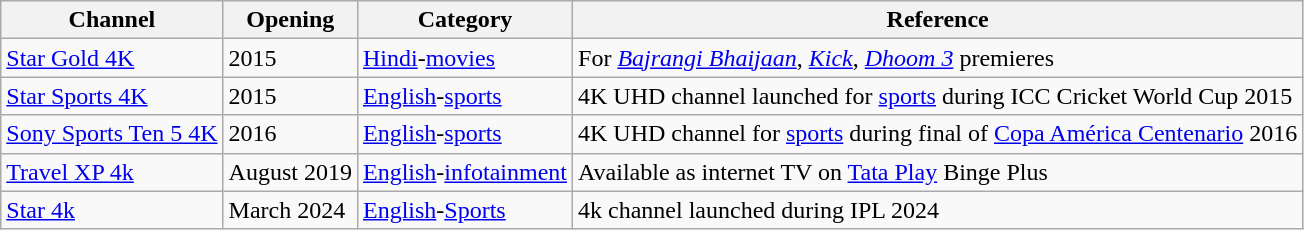<table class="wikitable sortable">
<tr>
<th>Channel</th>
<th>Opening</th>
<th>Category</th>
<th>Reference</th>
</tr>
<tr>
<td><a href='#'>Star Gold 4K</a></td>
<td>2015</td>
<td><a href='#'>Hindi</a>-<a href='#'>movies</a></td>
<td>For <em><a href='#'>Bajrangi Bhaijaan</a></em>, <em><a href='#'>Kick</a></em>, <em><a href='#'>Dhoom 3</a></em> premieres</td>
</tr>
<tr>
<td><a href='#'>Star Sports 4K</a></td>
<td>2015</td>
<td><a href='#'>English</a>-<a href='#'>sports</a></td>
<td>4K UHD channel launched for <a href='#'>sports</a> during ICC Cricket World Cup 2015</td>
</tr>
<tr>
<td><a href='#'>Sony Sports Ten 5 4K</a></td>
<td>2016</td>
<td><a href='#'>English</a>-<a href='#'>sports</a></td>
<td>4K UHD channel for <a href='#'>sports</a> during final of <a href='#'>Copa América Centenario</a> 2016</td>
</tr>
<tr>
<td><a href='#'>Travel XP 4k</a></td>
<td>August 2019</td>
<td><a href='#'>English</a>-<a href='#'>infotainment</a></td>
<td>Available as internet TV on  <a href='#'>Tata Play</a> Binge Plus</td>
</tr>
<tr>
<td><a href='#'>Star 4k</a></td>
<td>March 2024</td>
<td><a href='#'>English</a>-<a href='#'>Sports</a></td>
<td>4k channel launched during IPL 2024</td>
</tr>
</table>
